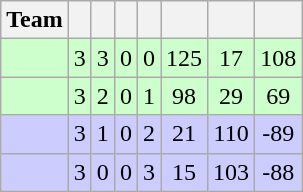<table class="wikitable" style="text-align: center;">
<tr>
<th>Team</th>
<th></th>
<th></th>
<th></th>
<th></th>
<th></th>
<th></th>
<th></th>
</tr>
<tr bgcolor="ccffcc">
<td align="left"></td>
<td>3</td>
<td>3</td>
<td>0</td>
<td>0</td>
<td>125</td>
<td>17</td>
<td>108</td>
</tr>
<tr bgcolor="ccffcc">
<td align="left"></td>
<td>3</td>
<td>2</td>
<td>0</td>
<td>1</td>
<td>98</td>
<td>29</td>
<td>69</td>
</tr>
<tr bgcolor="ccccff">
<td align="left"></td>
<td>3</td>
<td>1</td>
<td>0</td>
<td>2</td>
<td>21</td>
<td>110</td>
<td>-89</td>
</tr>
<tr bgcolor="ccccff">
<td align="left"></td>
<td>3</td>
<td>0</td>
<td>0</td>
<td>3</td>
<td>15</td>
<td>103</td>
<td>-88</td>
</tr>
</table>
